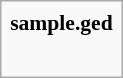<table class="infobox vcard" style="text-align: center; font-size:90%;">
<tr>
<td class="adr" style="text-align: center;"><strong>sample.ged</strong></td>
</tr>
<tr>
<td class="adr" style="text-align: left;"><br></td>
</tr>
</table>
